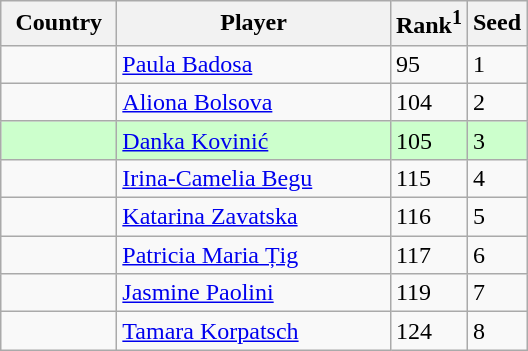<table class="sortable wikitable">
<tr>
<th width="70">Country</th>
<th width="175">Player</th>
<th>Rank<sup>1</sup></th>
<th>Seed</th>
</tr>
<tr>
<td></td>
<td><a href='#'>Paula Badosa</a></td>
<td>95</td>
<td>1</td>
</tr>
<tr>
<td></td>
<td><a href='#'>Aliona Bolsova</a></td>
<td>104</td>
<td>2</td>
</tr>
<tr style="background:#cfc;">
<td></td>
<td><a href='#'>Danka Kovinić</a></td>
<td>105</td>
<td>3</td>
</tr>
<tr>
<td></td>
<td><a href='#'>Irina-Camelia Begu</a></td>
<td>115</td>
<td>4</td>
</tr>
<tr>
<td></td>
<td><a href='#'>Katarina Zavatska</a></td>
<td>116</td>
<td>5</td>
</tr>
<tr>
<td></td>
<td><a href='#'>Patricia Maria Țig</a></td>
<td>117</td>
<td>6</td>
</tr>
<tr>
<td></td>
<td><a href='#'>Jasmine Paolini</a></td>
<td>119</td>
<td>7</td>
</tr>
<tr>
<td></td>
<td><a href='#'>Tamara Korpatsch</a></td>
<td>124</td>
<td>8</td>
</tr>
</table>
